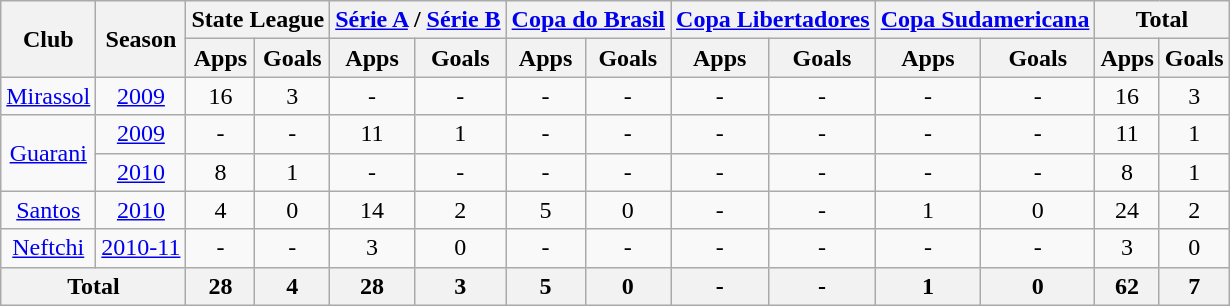<table class="wikitable" style="text-align: center;">
<tr>
<th rowspan="2">Club</th>
<th rowspan="2">Season</th>
<th colspan="2">State League</th>
<th colspan="2"><a href='#'>Série A</a> / <a href='#'>Série B</a></th>
<th colspan="2"><a href='#'>Copa do Brasil</a></th>
<th colspan="2"><a href='#'>Copa Libertadores</a></th>
<th colspan="2"><a href='#'>Copa Sudamericana</a></th>
<th colspan="2">Total</th>
</tr>
<tr>
<th>Apps</th>
<th>Goals</th>
<th>Apps</th>
<th>Goals</th>
<th>Apps</th>
<th>Goals</th>
<th>Apps</th>
<th>Goals</th>
<th>Apps</th>
<th>Goals</th>
<th>Apps</th>
<th>Goals</th>
</tr>
<tr>
<td rowspan="1" valign="center"><a href='#'>Mirassol</a></td>
<td><a href='#'>2009</a></td>
<td>16</td>
<td>3</td>
<td>-</td>
<td>-</td>
<td>-</td>
<td>-</td>
<td>-</td>
<td>-</td>
<td>-</td>
<td>-</td>
<td>16</td>
<td>3</td>
</tr>
<tr>
<td rowspan="2" valign="center"><a href='#'>Guarani</a></td>
<td><a href='#'>2009</a></td>
<td>-</td>
<td>-</td>
<td>11</td>
<td>1</td>
<td>-</td>
<td>-</td>
<td>-</td>
<td>-</td>
<td>-</td>
<td>-</td>
<td>11</td>
<td>1</td>
</tr>
<tr>
<td><a href='#'>2010</a></td>
<td>8</td>
<td>1</td>
<td>-</td>
<td>-</td>
<td>-</td>
<td>-</td>
<td>-</td>
<td>-</td>
<td>-</td>
<td>-</td>
<td>8</td>
<td>1</td>
</tr>
<tr>
<td rowspan="1" valign="center"><a href='#'>Santos</a></td>
<td><a href='#'>2010</a></td>
<td>4</td>
<td>0</td>
<td>14</td>
<td>2</td>
<td>5</td>
<td>0</td>
<td>-</td>
<td>-</td>
<td>1</td>
<td>0</td>
<td>24</td>
<td>2</td>
</tr>
<tr>
<td rowspan="1" valign="center"><a href='#'>Neftchi</a></td>
<td><a href='#'>2010-11</a></td>
<td>-</td>
<td>-</td>
<td>3</td>
<td>0</td>
<td>-</td>
<td>-</td>
<td>-</td>
<td>-</td>
<td>-</td>
<td>-</td>
<td>3</td>
<td>0</td>
</tr>
<tr>
<th colspan="2"><strong>Total</strong></th>
<th>28</th>
<th>4</th>
<th>28</th>
<th>3</th>
<th>5</th>
<th>0</th>
<th>-</th>
<th>-</th>
<th>1</th>
<th>0</th>
<th>62</th>
<th>7</th>
</tr>
</table>
